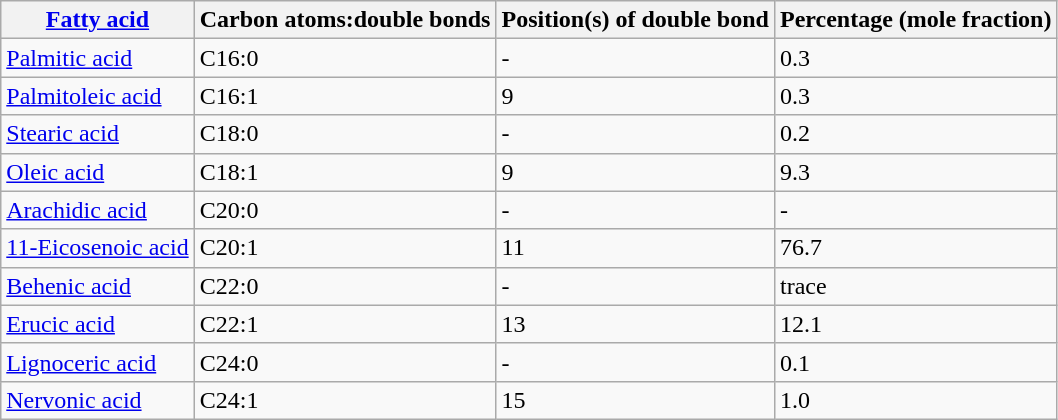<table class="wikitable">
<tr>
<th><a href='#'>Fatty acid</a></th>
<th>Carbon atoms:double bonds</th>
<th>Position(s) of double bond</th>
<th>Percentage (mole fraction)</th>
</tr>
<tr>
<td><a href='#'>Palmitic acid</a></td>
<td>C16:0</td>
<td>-</td>
<td>0.3</td>
</tr>
<tr>
<td><a href='#'>Palmitoleic acid</a></td>
<td>C16:1</td>
<td>9</td>
<td>0.3</td>
</tr>
<tr>
<td><a href='#'>Stearic acid</a></td>
<td>C18:0</td>
<td>-</td>
<td>0.2</td>
</tr>
<tr>
<td><a href='#'>Oleic acid</a></td>
<td>C18:1</td>
<td>9</td>
<td>9.3</td>
</tr>
<tr>
<td><a href='#'>Arachidic acid</a></td>
<td>C20:0</td>
<td>-</td>
<td>-</td>
</tr>
<tr>
<td><a href='#'>11-Eicosenoic acid</a></td>
<td>C20:1</td>
<td>11</td>
<td>76.7</td>
</tr>
<tr>
<td><a href='#'>Behenic acid</a></td>
<td>C22:0</td>
<td>-</td>
<td>trace</td>
</tr>
<tr>
<td><a href='#'>Erucic acid</a></td>
<td>C22:1</td>
<td>13</td>
<td>12.1</td>
</tr>
<tr>
<td><a href='#'>Lignoceric acid</a></td>
<td>C24:0</td>
<td>-</td>
<td>0.1</td>
</tr>
<tr>
<td><a href='#'>Nervonic acid</a></td>
<td>C24:1</td>
<td>15</td>
<td>1.0</td>
</tr>
</table>
